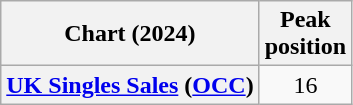<table class="wikitable plainrowheaders" style="text-align:center">
<tr>
<th scope="col">Chart (2024)</th>
<th scope="col">Peak<br>position</th>
</tr>
<tr>
<th scope="row"><a href='#'>UK Singles Sales</a> (<a href='#'>OCC</a>)</th>
<td>16</td>
</tr>
</table>
